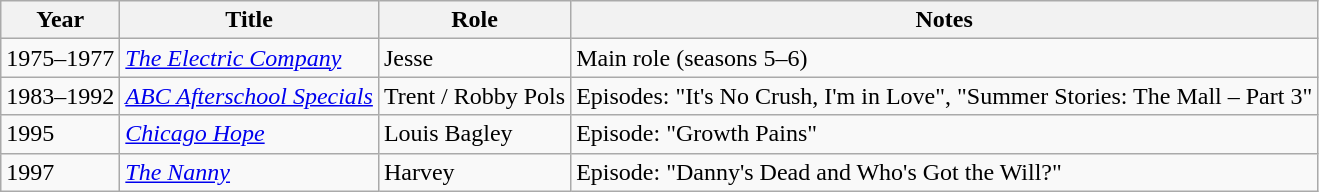<table class="wikitable sortable">
<tr>
<th>Year</th>
<th>Title</th>
<th>Role</th>
<th class="unsortable">Notes</th>
</tr>
<tr>
<td>1975–1977</td>
<td><em><a href='#'>The Electric Company</a></em></td>
<td>Jesse</td>
<td>Main role (seasons 5–6)</td>
</tr>
<tr>
<td>1983–1992</td>
<td><em><a href='#'>ABC Afterschool Specials</a></em></td>
<td>Trent / Robby Pols</td>
<td>Episodes: "It's No Crush, I'm in Love", "Summer Stories: The Mall – Part 3"</td>
</tr>
<tr>
<td>1995</td>
<td><em><a href='#'>Chicago Hope</a></em></td>
<td>Louis Bagley</td>
<td>Episode: "Growth Pains"</td>
</tr>
<tr>
<td>1997</td>
<td><em><a href='#'>The Nanny</a></em></td>
<td>Harvey</td>
<td>Episode: "Danny's Dead and Who's Got the Will?"</td>
</tr>
</table>
